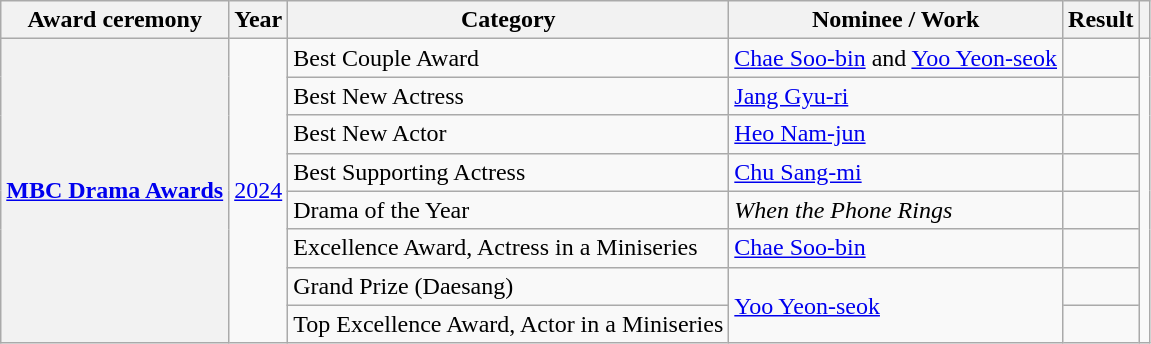<table class="wikitable sortable plainrowheaders">
<tr>
<th scope="col">Award ceremony</th>
<th scope="col">Year</th>
<th scope="col">Category</th>
<th scope="col">Nominee / Work</th>
<th scope="col">Result</th>
<th scope="col" class="unsortable"></th>
</tr>
<tr>
<th scope="row" rowspan="8"><a href='#'>MBC Drama Awards</a></th>
<td style="text-align:center" rowspan="8"><a href='#'>2024</a></td>
<td>Best Couple Award</td>
<td><a href='#'>Chae Soo-bin</a> and <a href='#'>Yoo Yeon-seok</a></td>
<td></td>
<td rowspan="8" style="text-align:center"></td>
</tr>
<tr>
<td>Best New Actress</td>
<td><a href='#'>Jang Gyu-ri</a></td>
<td></td>
</tr>
<tr>
<td>Best New Actor</td>
<td><a href='#'>Heo Nam-jun</a></td>
<td></td>
</tr>
<tr>
<td>Best Supporting Actress</td>
<td><a href='#'>Chu Sang-mi</a></td>
<td></td>
</tr>
<tr>
<td>Drama of the Year</td>
<td><em>When the Phone Rings</em></td>
<td></td>
</tr>
<tr>
<td>Excellence Award, Actress in a Miniseries</td>
<td><a href='#'>Chae Soo-bin</a></td>
<td></td>
</tr>
<tr>
<td>Grand Prize (Daesang)</td>
<td rowspan="2"><a href='#'>Yoo Yeon-seok</a></td>
<td></td>
</tr>
<tr>
<td>Top Excellence Award, Actor in a Miniseries</td>
<td></td>
</tr>
</table>
